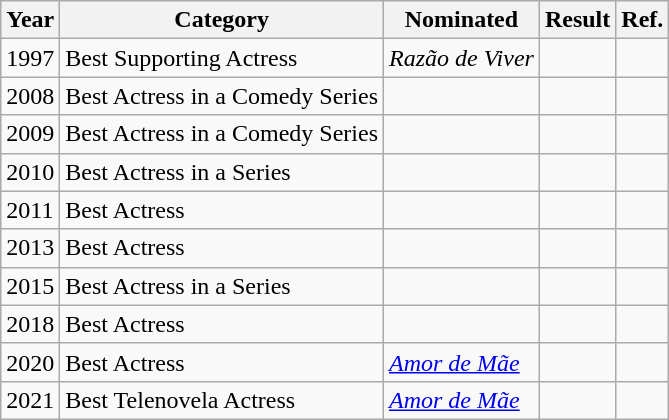<table class="wikitable">
<tr>
<th>Year</th>
<th>Category</th>
<th>Nominated</th>
<th>Result</th>
<th>Ref.</th>
</tr>
<tr>
<td>1997</td>
<td>Best Supporting Actress</td>
<td><em>Razão de Viver</em></td>
<td></td>
<td></td>
</tr>
<tr>
<td>2008</td>
<td>Best Actress in a Comedy Series</td>
<td></td>
<td></td>
<td></td>
</tr>
<tr>
<td>2009</td>
<td>Best Actress in a Comedy Series</td>
<td></td>
<td></td>
<td></td>
</tr>
<tr>
<td>2010</td>
<td>Best Actress in a Series</td>
<td></td>
<td></td>
<td></td>
</tr>
<tr>
<td>2011</td>
<td>Best Actress</td>
<td></td>
<td></td>
<td></td>
</tr>
<tr>
<td>2013</td>
<td>Best Actress</td>
<td></td>
<td></td>
<td></td>
</tr>
<tr>
<td>2015</td>
<td>Best Actress in a Series</td>
<td></td>
<td></td>
<td></td>
</tr>
<tr>
<td>2018</td>
<td>Best Actress</td>
<td></td>
<td></td>
<td></td>
</tr>
<tr>
<td>2020</td>
<td>Best Actress</td>
<td><em><a href='#'>Amor de Mãe</a></em></td>
<td></td>
<td></td>
</tr>
<tr>
<td>2021</td>
<td>Best Telenovela Actress</td>
<td><em><a href='#'>Amor de Mãe</a></em></td>
<td></td>
<td></td>
</tr>
</table>
